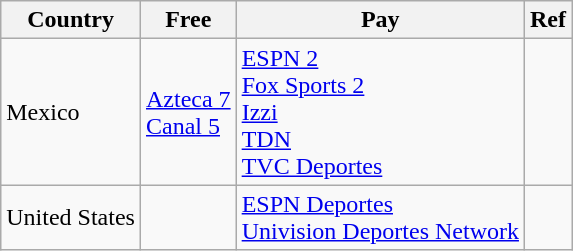<table class="wikitable">
<tr>
<th>Country</th>
<th>Free</th>
<th>Pay</th>
<th>Ref</th>
</tr>
<tr>
<td>Mexico</td>
<td><a href='#'>Azteca 7</a><br><a href='#'>Canal 5</a></td>
<td><a href='#'>ESPN 2</a><br><a href='#'>Fox Sports 2</a><br><a href='#'>Izzi</a><br><a href='#'>TDN</a><br><a href='#'>TVC Deportes</a></td>
<td></td>
</tr>
<tr>
<td>United States</td>
<td></td>
<td><a href='#'>ESPN Deportes</a><br><a href='#'>Univision Deportes Network</a></td>
</tr>
</table>
